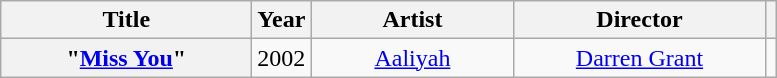<table class="wikitable plainrowheaders" style="text-align:center">
<tr>
<th scope="col" style="width:10em;">Title</th>
<th scope="col">Year</th>
<th scope="col" style="width:8em;">Artist</th>
<th scope="col" style="width:10em;">Director</th>
<th scope="col"></th>
</tr>
<tr>
<th scope="row">"<a href='#'>Miss You</a>"</th>
<td>2002</td>
<td><a href='#'>Aaliyah</a></td>
<td><a href='#'>Darren Grant</a></td>
<td></td>
</tr>
</table>
